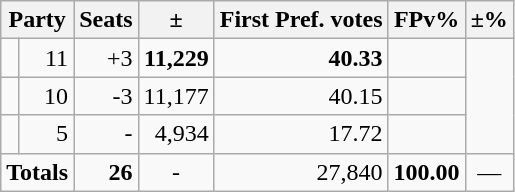<table class=wikitable>
<tr>
<th colspan=2 align=center>Party</th>
<th valign=top>Seats</th>
<th valign=top>±</th>
<th valign=top>First Pref. votes</th>
<th valign=top>FPv%</th>
<th valign=top>±%</th>
</tr>
<tr>
<td></td>
<td align=right>11</td>
<td align=right>+3</td>
<td align=right><strong>11,229</strong></td>
<td align=right><strong>40.33</strong></td>
<td align=right></td>
</tr>
<tr>
<td></td>
<td align=right>10</td>
<td align=right>-3</td>
<td align=right>11,177</td>
<td align=right>40.15</td>
<td align=right></td>
</tr>
<tr>
<td></td>
<td align=right>5</td>
<td align=right>-</td>
<td align=right>4,934</td>
<td align=right>17.72</td>
<td align=right></td>
</tr>
<tr>
<td colspan=2 align=center><strong>Totals</strong></td>
<td align=right><strong>26</strong></td>
<td align=center>-</td>
<td align=right>27,840</td>
<td align=center><strong>100.00</strong></td>
<td align=center>—</td>
</tr>
</table>
